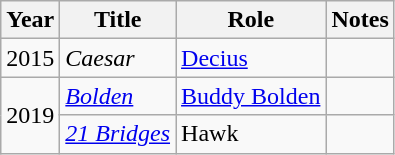<table class="wikitable">
<tr>
<th>Year</th>
<th>Title</th>
<th>Role</th>
<th>Notes</th>
</tr>
<tr>
<td>2015</td>
<td><em>Caesar</em></td>
<td><a href='#'>Decius</a></td>
<td></td>
</tr>
<tr>
<td rowspan="2">2019</td>
<td><em><a href='#'>Bolden</a></em></td>
<td><a href='#'>Buddy Bolden</a></td>
<td></td>
</tr>
<tr>
<td><em><a href='#'>21 Bridges</a></em></td>
<td>Hawk</td>
<td></td>
</tr>
</table>
